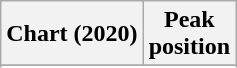<table class="wikitable sortable plainrowheaders" style="text-align:center">
<tr>
<th scope="col">Chart (2020)</th>
<th scope="col">Peak<br>position</th>
</tr>
<tr>
</tr>
<tr>
</tr>
<tr>
</tr>
<tr>
</tr>
</table>
